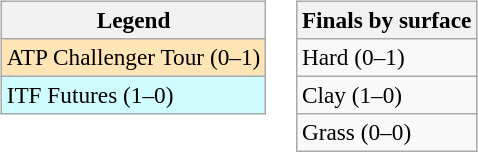<table>
<tr valign=top>
<td><br><table class=wikitable style=font-size:97%>
<tr>
<th>Legend</th>
</tr>
<tr style=background:moccasin>
<td>ATP Challenger Tour (0–1)</td>
</tr>
<tr style=background:#cffcff>
<td>ITF Futures (1–0)</td>
</tr>
</table>
</td>
<td><br><table class=wikitable style=font-size:97%>
<tr>
<th>Finals by surface</th>
</tr>
<tr>
<td>Hard (0–1)</td>
</tr>
<tr>
<td>Clay (1–0)</td>
</tr>
<tr>
<td>Grass (0–0)</td>
</tr>
</table>
</td>
</tr>
</table>
